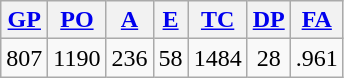<table class="wikitable">
<tr>
<th><a href='#'>GP</a></th>
<th><a href='#'>PO</a></th>
<th><a href='#'>A</a></th>
<th><a href='#'>E</a></th>
<th><a href='#'>TC</a></th>
<th><a href='#'>DP</a></th>
<th><a href='#'>FA</a></th>
</tr>
<tr align=center>
<td>807</td>
<td>1190</td>
<td>236</td>
<td>58</td>
<td>1484</td>
<td>28</td>
<td>.961</td>
</tr>
</table>
